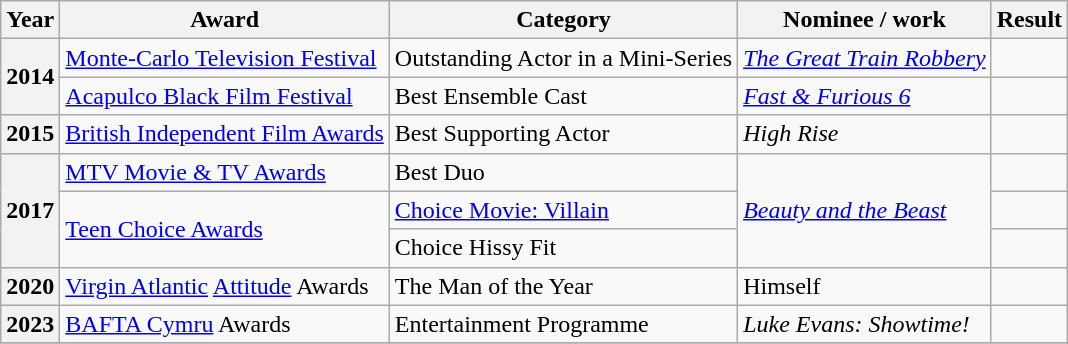<table class="wikitable sortable">
<tr>
<th>Year</th>
<th>Award</th>
<th>Category</th>
<th>Nominee / work</th>
<th>Result</th>
</tr>
<tr>
<th rowspan="2">2014</th>
<td><a href='#'>Monte-Carlo Television Festival</a></td>
<td>Outstanding Actor in a Mini-Series</td>
<td><em><a href='#'>The Great Train Robbery</a></em></td>
<td></td>
</tr>
<tr>
<td><a href='#'>Acapulco Black Film Festival</a></td>
<td>Best Ensemble Cast</td>
<td><em><a href='#'>Fast & Furious 6</a></em></td>
<td></td>
</tr>
<tr>
<th>2015</th>
<td><a href='#'>British Independent Film Awards</a></td>
<td>Best Supporting Actor</td>
<td><em>High Rise</em></td>
<td></td>
</tr>
<tr>
<th rowspan="3">2017</th>
<td><a href='#'>MTV Movie & TV Awards</a></td>
<td>Best Duo </td>
<td rowspan="3"><em><a href='#'>Beauty and the Beast</a></em></td>
<td></td>
</tr>
<tr>
<td rowspan="2"><a href='#'>Teen Choice Awards</a></td>
<td><a href='#'>Choice Movie: Villain</a></td>
<td></td>
</tr>
<tr>
<td>Choice Hissy Fit</td>
<td></td>
</tr>
<tr>
<th>2020</th>
<td><a href='#'>Virgin Atlantic</a> <a href='#'>Attitude</a> Awards</td>
<td>The Man of the Year</td>
<td>Himself</td>
<td></td>
</tr>
<tr>
<th>2023</th>
<td><a href='#'>BAFTA Cymru</a> Awards</td>
<td>Entertainment Programme</td>
<td><em>Luke Evans: Showtime!</em></td>
<td></td>
</tr>
<tr>
</tr>
</table>
